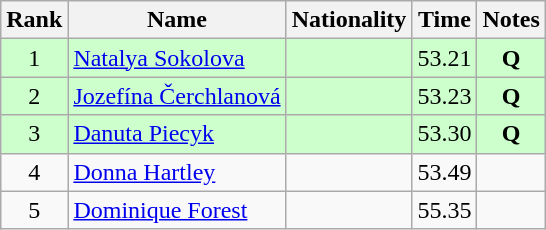<table class="wikitable sortable" style="text-align:center">
<tr>
<th>Rank</th>
<th>Name</th>
<th>Nationality</th>
<th>Time</th>
<th>Notes</th>
</tr>
<tr bgcolor=ccffcc>
<td>1</td>
<td align=left><a href='#'>Natalya Sokolova</a></td>
<td align=left></td>
<td>53.21</td>
<td><strong>Q</strong></td>
</tr>
<tr bgcolor=ccffcc>
<td>2</td>
<td align=left><a href='#'>Jozefína Čerchlanová</a></td>
<td align=left></td>
<td>53.23</td>
<td><strong>Q</strong></td>
</tr>
<tr bgcolor=ccffcc>
<td>3</td>
<td align=left><a href='#'>Danuta Piecyk</a></td>
<td align=left></td>
<td>53.30</td>
<td><strong>Q</strong></td>
</tr>
<tr>
<td>4</td>
<td align=left><a href='#'>Donna Hartley</a></td>
<td align=left></td>
<td>53.49</td>
<td></td>
</tr>
<tr>
<td>5</td>
<td align=left><a href='#'>Dominique Forest</a></td>
<td align=left></td>
<td>55.35</td>
<td></td>
</tr>
</table>
